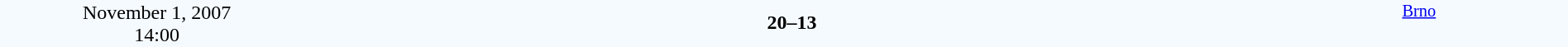<table style="width: 100%; background:#F5FAFF;" cellspacing="0">
<tr>
<td align=center rowspan=3 width=20%>November 1, 2007<br>14:00</td>
</tr>
<tr>
<td width=24% align=right></td>
<td align=center width=13%><strong>20–13</strong></td>
<td width=24%></td>
<td style=font-size:85% rowspan=3 valign=top align=center><a href='#'>Brno</a></td>
</tr>
<tr style=font-size:85%>
<td align=right></td>
<td align=center></td>
<td></td>
</tr>
</table>
